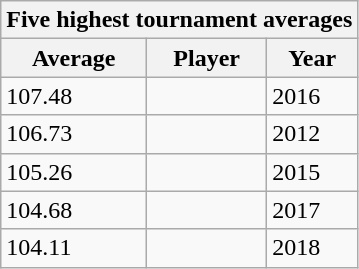<table class="wikitable sortable">
<tr>
<th colspan=5>Five highest tournament averages</th>
</tr>
<tr>
<th>Average</th>
<th>Player</th>
<th>Year</th>
</tr>
<tr>
<td>107.48</td>
<td></td>
<td>2016</td>
</tr>
<tr>
<td>106.73</td>
<td></td>
<td>2012</td>
</tr>
<tr>
<td>105.26</td>
<td></td>
<td>2015</td>
</tr>
<tr>
<td>104.68</td>
<td></td>
<td>2017</td>
</tr>
<tr>
<td>104.11</td>
<td></td>
<td>2018</td>
</tr>
</table>
